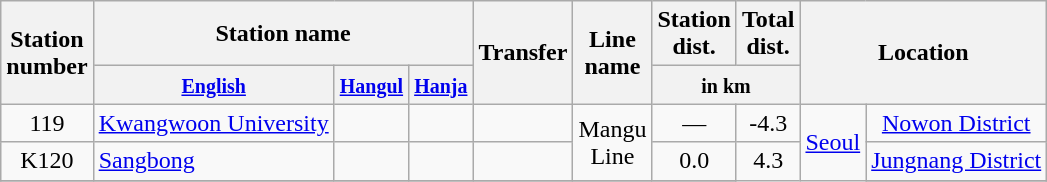<table class="wikitable">
<tr>
<th rowspan="2">Station<br>number</th>
<th colspan="3">Station name</th>
<th rowspan="2">Transfer</th>
<th rowspan="2">Line <br>name</th>
<th>Station<br>dist.</th>
<th>Total<br>dist.</th>
<th colspan="2" rowspan="2">Location</th>
</tr>
<tr>
<th><small><a href='#'>English</a></small></th>
<th><small><a href='#'>Hangul</a></small></th>
<th><small><a href='#'>Hanja</a></small></th>
<th colspan="2"><small>in km</small></th>
</tr>
<tr>
<td style="text-align: center;">119</td>
<td><a href='#'>Kwangwoon University</a></td>
<td></td>
<td></td>
<td></td>
<td rowspan="2" style="text-align: center;">Mangu<br>Line</td>
<td style="text-align: center;">—</td>
<td style="text-align: center;">-4.3</td>
<td rowspan="4" style="text-align: center;"><a href='#'>Seoul</a></td>
<td rowspan="1" style="text-align: center;"><a href='#'>Nowon District</a></td>
</tr>
<tr>
<td style="text-align: center;">K120</td>
<td><a href='#'>Sangbong</a></td>
<td></td>
<td></td>
<td> <br></td>
<td style="text-align: center;">0.0</td>
<td rowspan="3" style="text-align: center;">4.3</td>
<td><a href='#'>Jungnang District</a></td>
</tr>
<tr>
</tr>
</table>
